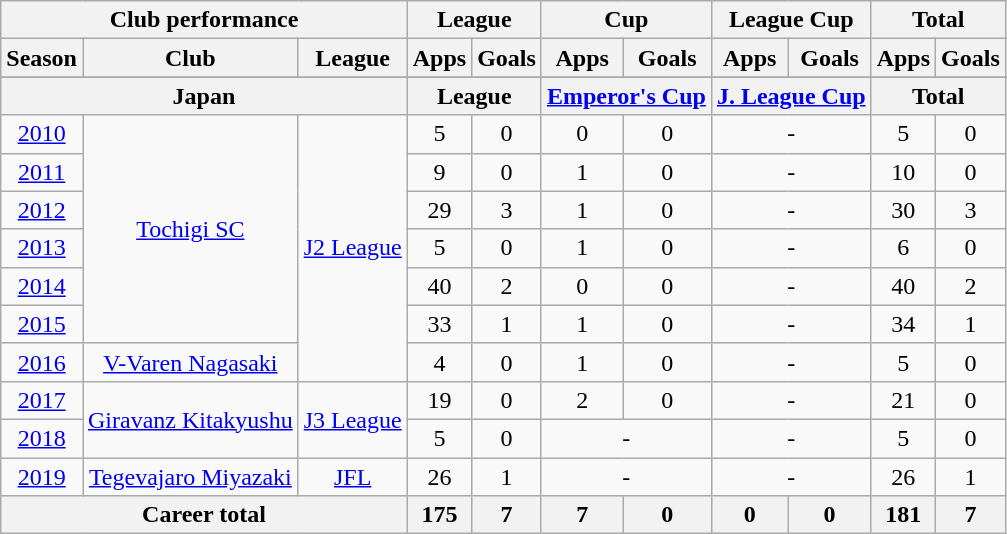<table class="wikitable" style="text-align:center">
<tr>
<th colspan=3>Club performance</th>
<th colspan=2>League</th>
<th colspan=2>Cup</th>
<th colspan=2>League Cup</th>
<th colspan=2>Total</th>
</tr>
<tr>
<th>Season</th>
<th>Club</th>
<th>League</th>
<th>Apps</th>
<th>Goals</th>
<th>Apps</th>
<th>Goals</th>
<th>Apps</th>
<th>Goals</th>
<th>Apps</th>
<th>Goals</th>
</tr>
<tr>
</tr>
<tr>
<th colspan=3>Japan</th>
<th colspan=2>League</th>
<th colspan=2><a href='#'>Emperor's Cup</a></th>
<th colspan=2><a href='#'>J. League Cup</a></th>
<th colspan=2>Total</th>
</tr>
<tr>
<td><a href='#'>2010</a></td>
<td rowspan="6"><a href='#'>Tochigi SC</a></td>
<td rowspan="7"><a href='#'>J2 League</a></td>
<td>5</td>
<td>0</td>
<td>0</td>
<td>0</td>
<td colspan="2">-</td>
<td>5</td>
<td>0</td>
</tr>
<tr>
<td><a href='#'>2011</a></td>
<td>9</td>
<td>0</td>
<td>1</td>
<td>0</td>
<td colspan="2">-</td>
<td>10</td>
<td>0</td>
</tr>
<tr>
<td><a href='#'>2012</a></td>
<td>29</td>
<td>3</td>
<td>1</td>
<td>0</td>
<td colspan="2">-</td>
<td>30</td>
<td>3</td>
</tr>
<tr>
<td><a href='#'>2013</a></td>
<td>5</td>
<td>0</td>
<td>1</td>
<td>0</td>
<td colspan="2">-</td>
<td>6</td>
<td>0</td>
</tr>
<tr>
<td><a href='#'>2014</a></td>
<td>40</td>
<td>2</td>
<td>0</td>
<td>0</td>
<td colspan="2">-</td>
<td>40</td>
<td>2</td>
</tr>
<tr>
<td><a href='#'>2015</a></td>
<td>33</td>
<td>1</td>
<td>1</td>
<td>0</td>
<td colspan="2">-</td>
<td>34</td>
<td>1</td>
</tr>
<tr>
<td><a href='#'>2016</a></td>
<td><a href='#'>V-Varen Nagasaki</a></td>
<td>4</td>
<td>0</td>
<td>1</td>
<td>0</td>
<td colspan="2">-</td>
<td>5</td>
<td>0</td>
</tr>
<tr>
<td><a href='#'>2017</a></td>
<td rowspan="2"><a href='#'>Giravanz Kitakyushu</a></td>
<td rowspan="2"><a href='#'>J3 League</a></td>
<td>19</td>
<td>0</td>
<td>2</td>
<td>0</td>
<td colspan="2">-</td>
<td>21</td>
<td>0</td>
</tr>
<tr>
<td><a href='#'>2018</a></td>
<td>5</td>
<td>0</td>
<td colspan="2">-</td>
<td colspan="2">-</td>
<td>5</td>
<td>0</td>
</tr>
<tr>
<td><a href='#'>2019</a></td>
<td rowspan="1"><a href='#'>Tegevajaro Miyazaki</a></td>
<td rowspan="1"><a href='#'>JFL</a></td>
<td>26</td>
<td>1</td>
<td colspan="2">-</td>
<td colspan="2">-</td>
<td>26</td>
<td>1</td>
</tr>
<tr>
<th colspan=3>Career total</th>
<th>175</th>
<th>7</th>
<th>7</th>
<th>0</th>
<th>0</th>
<th>0</th>
<th>181</th>
<th>7</th>
</tr>
</table>
